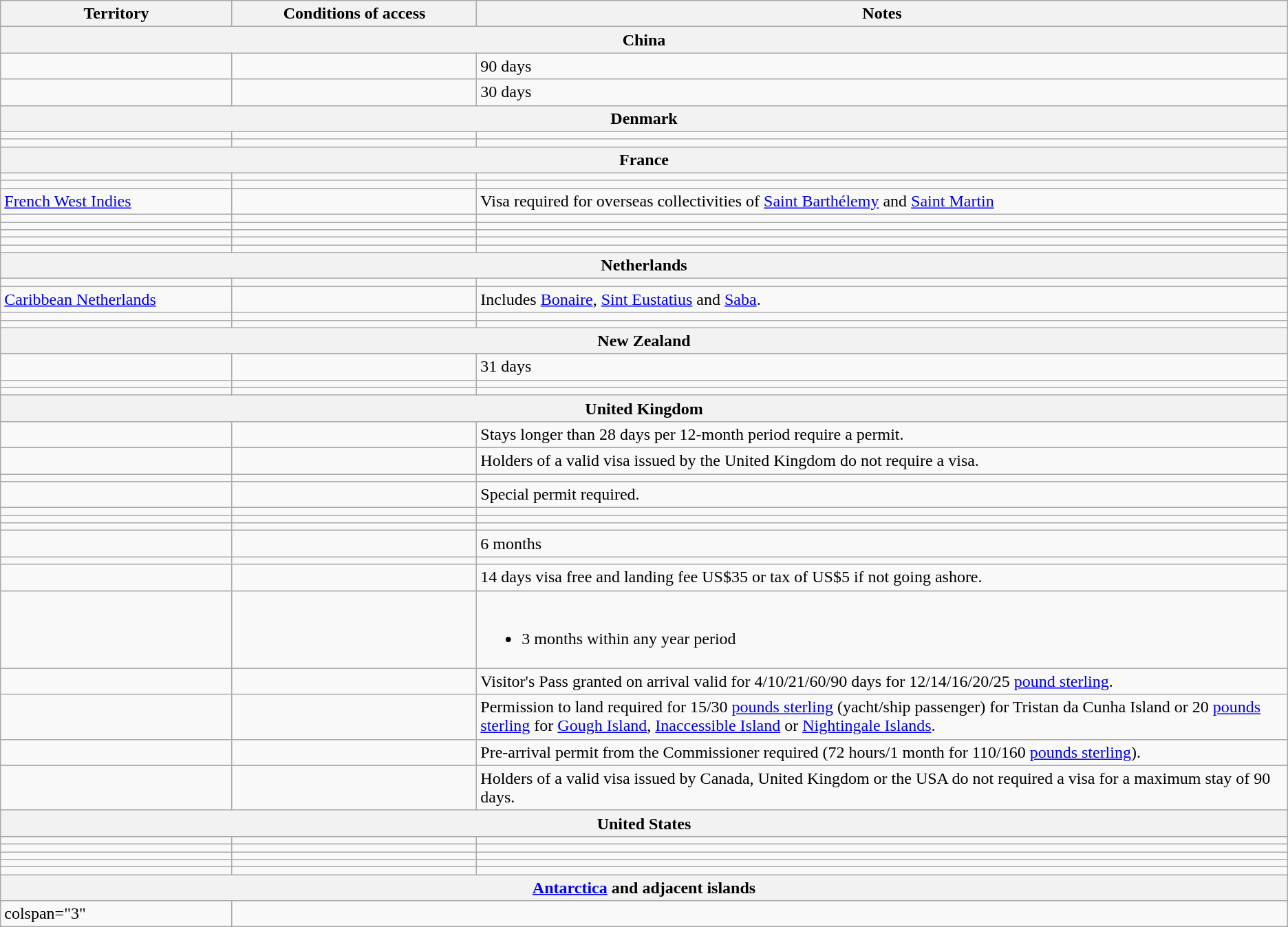<table class="wikitable" style="text-align: left; table-layout: fixed;">
<tr>
<th style="width:18%;">Territory</th>
<th style="width:19%;">Conditions of access</th>
<th>Notes</th>
</tr>
<tr>
<th colspan="3">China</th>
</tr>
<tr>
<td></td>
<td></td>
<td>90 days</td>
</tr>
<tr>
<td></td>
<td></td>
<td>30 days</td>
</tr>
<tr>
<th colspan="3">Denmark</th>
</tr>
<tr>
<td></td>
<td></td>
<td></td>
</tr>
<tr>
<td></td>
<td></td>
<td></td>
</tr>
<tr>
<th colspan="3">France</th>
</tr>
<tr>
<td></td>
<td></td>
<td></td>
</tr>
<tr>
<td></td>
<td></td>
<td></td>
</tr>
<tr>
<td> <a href='#'>French West Indies</a></td>
<td></td>
<td>Visa required for overseas collectivities of <a href='#'>Saint Barthélemy</a> and <a href='#'>Saint Martin</a></td>
</tr>
<tr>
<td></td>
<td></td>
<td></td>
</tr>
<tr>
<td></td>
<td></td>
<td></td>
</tr>
<tr>
<td></td>
<td></td>
<td></td>
</tr>
<tr>
<td></td>
<td></td>
<td></td>
</tr>
<tr>
<td></td>
<td></td>
<td></td>
</tr>
<tr>
<th colspan="3">Netherlands</th>
</tr>
<tr>
<td></td>
<td></td>
<td></td>
</tr>
<tr>
<td> <a href='#'>Caribbean Netherlands</a></td>
<td></td>
<td>Includes <a href='#'>Bonaire</a>, <a href='#'>Sint Eustatius</a> and <a href='#'>Saba</a>.</td>
</tr>
<tr>
<td></td>
<td></td>
<td></td>
</tr>
<tr>
<td></td>
<td></td>
<td></td>
</tr>
<tr>
<th colspan="3">New Zealand</th>
</tr>
<tr>
<td></td>
<td></td>
<td>31 days</td>
</tr>
<tr>
<td></td>
<td></td>
<td></td>
</tr>
<tr>
<td></td>
<td></td>
<td></td>
</tr>
<tr>
<th colspan="3">United Kingdom</th>
</tr>
<tr>
<td></td>
<td></td>
<td>Stays longer than 28 days per 12-month period require a permit.</td>
</tr>
<tr>
<td></td>
<td></td>
<td>Holders of a valid visa issued by the United Kingdom do not require a visa.</td>
</tr>
<tr>
<td></td>
<td></td>
<td></td>
</tr>
<tr>
<td></td>
<td></td>
<td>Special permit required.</td>
</tr>
<tr>
<td></td>
<td></td>
<td></td>
</tr>
<tr>
<td></td>
<td></td>
<td></td>
</tr>
<tr>
<td></td>
<td></td>
<td></td>
</tr>
<tr>
<td></td>
<td></td>
<td>6 months</td>
</tr>
<tr>
<td></td>
<td></td>
<td></td>
</tr>
<tr>
<td></td>
<td></td>
<td>14 days visa free and landing fee US$35 or tax of US$5 if not going ashore.</td>
</tr>
<tr>
<td></td>
<td></td>
<td><br><ul><li>3 months within any year period</li></ul></td>
</tr>
<tr>
<td></td>
<td></td>
<td>Visitor's Pass granted on arrival valid for 4/10/21/60/90 days for 12/14/16/20/25 <a href='#'>pound sterling</a>.</td>
</tr>
<tr>
<td></td>
<td></td>
<td>Permission to land required for 15/30 <a href='#'>pounds sterling</a> (yacht/ship passenger) for Tristan da Cunha Island or 20 <a href='#'>pounds sterling</a> for <a href='#'>Gough Island</a>, <a href='#'>Inaccessible Island</a> or <a href='#'>Nightingale Islands</a>.</td>
</tr>
<tr>
<td></td>
<td></td>
<td>Pre-arrival permit from the Commissioner required (72 hours/1 month for 110/160 <a href='#'>pounds sterling</a>).</td>
</tr>
<tr>
<td></td>
<td></td>
<td>Holders of a valid visa issued by Canada, United Kingdom or the USA do not required a visa for a maximum stay of 90 days.</td>
</tr>
<tr>
<th colspan="3">United States</th>
</tr>
<tr>
<td></td>
<td></td>
<td></td>
</tr>
<tr>
<td></td>
<td></td>
<td></td>
</tr>
<tr>
<td></td>
<td></td>
<td></td>
</tr>
<tr>
<td></td>
<td></td>
<td></td>
</tr>
<tr>
<td></td>
<td></td>
<td></td>
</tr>
<tr>
<th colspan="3"><a href='#'>Antarctica</a> and adjacent islands</th>
</tr>
<tr>
<td>colspan="3" </td>
</tr>
</table>
